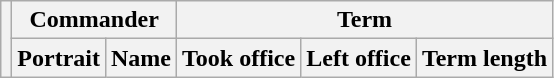<table class="wikitable sortable">
<tr>
<th rowspan=2></th>
<th colspan=2>Commander</th>
<th colspan=3>Term</th>
</tr>
<tr>
<th>Portrait</th>
<th>Name</th>
<th>Took office</th>
<th>Left office</th>
<th>Term length<br>


















</th>
</tr>
</table>
